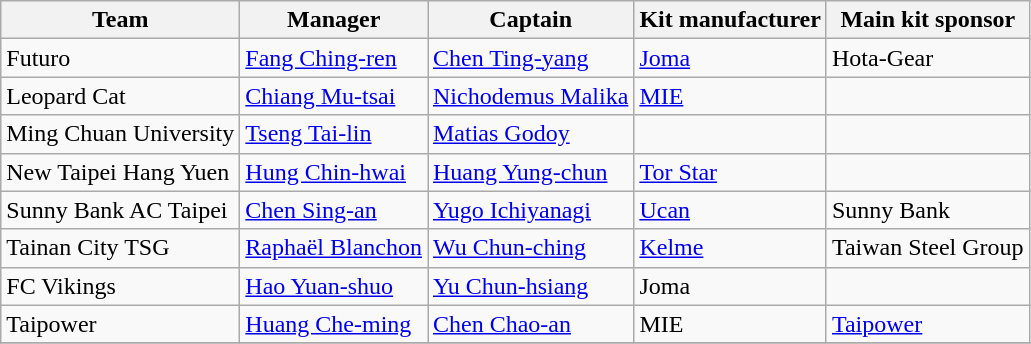<table class="wikitable sortable" style="text-align: left;">
<tr>
<th>Team</th>
<th>Manager</th>
<th>Captain</th>
<th>Kit manufacturer</th>
<th>Main kit sponsor</th>
</tr>
<tr>
<td>Futuro</td>
<td> <a href='#'>Fang Ching-ren</a></td>
<td> <a href='#'>Chen Ting-yang</a></td>
<td><a href='#'>Joma</a></td>
<td>Hota-Gear</td>
</tr>
<tr>
<td>Leopard Cat</td>
<td> <a href='#'>Chiang Mu-tsai</a></td>
<td> <a href='#'>Nichodemus Malika</a></td>
<td><a href='#'>MIE</a></td>
<td></td>
</tr>
<tr>
<td>Ming Chuan University</td>
<td> <a href='#'>Tseng Tai-lin</a></td>
<td> <a href='#'>Matias Godoy</a></td>
<td></td>
<td></td>
</tr>
<tr>
<td>New Taipei Hang Yuen</td>
<td> <a href='#'>Hung Chin-hwai</a></td>
<td> <a href='#'>Huang Yung-chun</a></td>
<td><a href='#'>Tor Star</a></td>
<td></td>
</tr>
<tr>
<td>Sunny Bank AC Taipei</td>
<td> <a href='#'>Chen Sing-an</a></td>
<td> <a href='#'>Yugo Ichiyanagi</a></td>
<td><a href='#'>Ucan</a></td>
<td>Sunny Bank</td>
</tr>
<tr>
<td>Tainan City TSG</td>
<td> <a href='#'>Raphaël Blanchon</a></td>
<td> <a href='#'>Wu Chun-ching</a></td>
<td><a href='#'>Kelme</a></td>
<td>Taiwan Steel Group</td>
</tr>
<tr>
<td>FC Vikings</td>
<td> <a href='#'>Hao Yuan-shuo</a></td>
<td> <a href='#'>Yu Chun-hsiang</a></td>
<td>Joma</td>
<td></td>
</tr>
<tr>
<td>Taipower</td>
<td> <a href='#'>Huang Che-ming</a></td>
<td> <a href='#'>Chen Chao-an</a></td>
<td>MIE</td>
<td><a href='#'>Taipower</a></td>
</tr>
<tr>
</tr>
</table>
